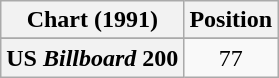<table class="wikitable plainrowheaders" style="text-align:center">
<tr>
<th scope="col">Chart (1991)</th>
<th scope="col">Position</th>
</tr>
<tr>
</tr>
<tr>
<th scope="row">US <em>Billboard</em> 200</th>
<td>77</td>
</tr>
</table>
